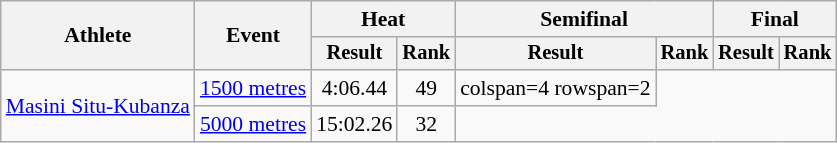<table class=wikitable style=font-size:90%>
<tr>
<th rowspan=2>Athlete</th>
<th rowspan=2>Event</th>
<th colspan=2>Heat</th>
<th colspan=2>Semifinal</th>
<th colspan=2>Final</th>
</tr>
<tr style=font-size:95%>
<th>Result</th>
<th>Rank</th>
<th>Result</th>
<th>Rank</th>
<th>Result</th>
<th>Rank</th>
</tr>
<tr align=center>
<td align=left rowspan=2><a href='#'>Masini Situ-Kubanza</a></td>
<td align=left><a href='#'>1500 metres</a></td>
<td>4:06.44</td>
<td>49</td>
<td>colspan=4 rowspan=2 </td>
</tr>
<tr align=center>
<td align=left><a href='#'>5000 metres</a></td>
<td>15:02.26</td>
<td>32</td>
</tr>
</table>
